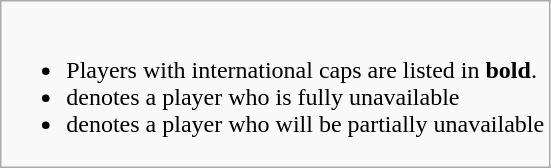<table class="wikitable">
<tr>
<td><br><ul><li>Players with international caps are listed in <strong>bold</strong>.</li><li> denotes a player who is fully unavailable</li><li> denotes a player who will be partially unavailable</li></ul></td>
</tr>
</table>
